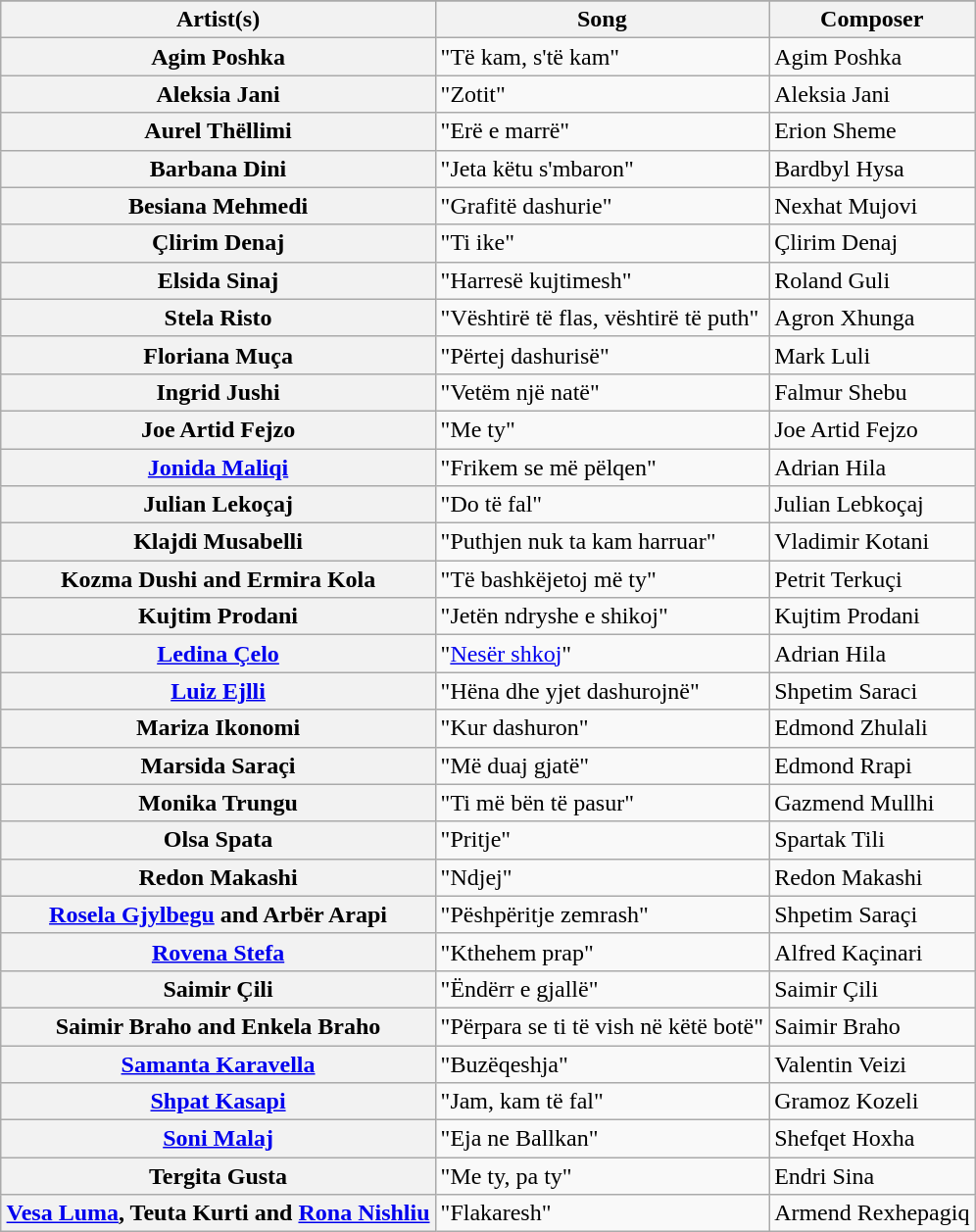<table class="wikitable sortable plainrowheaders" style="margin: 1em auto 1em auto">
<tr>
</tr>
<tr>
<th scope="col">Artist(s)</th>
<th scope="col">Song</th>
<th scope="col">Composer</th>
</tr>
<tr>
<th scope="row">Agim Poshka</th>
<td>"Të kam, s'të kam"</td>
<td>Agim Poshka</td>
</tr>
<tr>
<th scope="row">Aleksia Jani</th>
<td>"Zotit"</td>
<td>Aleksia Jani</td>
</tr>
<tr>
<th scope="row">Aurel Thëllimi</th>
<td>"Erë e marrë"</td>
<td>Erion Sheme</td>
</tr>
<tr>
<th scope="row">Barbana Dini</th>
<td>"Jeta këtu s'mbaron"</td>
<td>Bardbyl Hysa</td>
</tr>
<tr>
<th scope="row">Besiana Mehmedi</th>
<td>"Grafitë dashurie"</td>
<td>Nexhat Mujovi</td>
</tr>
<tr>
<th scope="row">Çlirim Denaj</th>
<td>"Ti ike"</td>
<td>Çlirim Denaj</td>
</tr>
<tr>
<th scope="row">Elsida Sinaj</th>
<td>"Harresë kujtimesh"</td>
<td>Roland Guli</td>
</tr>
<tr>
<th scope="row">Stela Risto</th>
<td>"Vështirë të flas, vështirë të puth"</td>
<td>Agron Xhunga</td>
</tr>
<tr>
<th scope="row">Floriana Muça</th>
<td>"Përtej dashurisë"</td>
<td>Mark Luli</td>
</tr>
<tr>
<th scope="row">Ingrid Jushi</th>
<td>"Vetëm një natë"</td>
<td>Falmur Shebu</td>
</tr>
<tr>
<th scope="row">Joe Artid Fejzo</th>
<td>"Me ty"</td>
<td>Joe Artid Fejzo</td>
</tr>
<tr>
<th scope="row"><a href='#'>Jonida Maliqi</a></th>
<td>"Frikem se më pëlqen"</td>
<td>Adrian Hila</td>
</tr>
<tr>
<th scope="row">Julian Lekoçaj</th>
<td>"Do të fal"</td>
<td>Julian Lebkoçaj</td>
</tr>
<tr>
<th scope="row">Klajdi Musabelli</th>
<td>"Puthjen nuk ta kam harruar"</td>
<td>Vladimir Kotani</td>
</tr>
<tr>
<th scope="row">Kozma Dushi and Ermira Kola</th>
<td>"Të bashkëjetoj më ty"</td>
<td>Petrit Terkuçi</td>
</tr>
<tr>
<th scope="row">Kujtim Prodani</th>
<td>"Jetën ndryshe e shikoj"</td>
<td>Kujtim Prodani</td>
</tr>
<tr>
<th scope="row"><a href='#'>Ledina Çelo</a></th>
<td>"<a href='#'>Nesër shkoj</a>"</td>
<td>Adrian Hila</td>
</tr>
<tr>
<th scope="row"><a href='#'>Luiz Ejlli</a></th>
<td>"Hëna dhe yjet dashurojnë"</td>
<td>Shpetim Saraci</td>
</tr>
<tr>
<th scope="row">Mariza Ikonomi</th>
<td>"Kur dashuron"</td>
<td>Edmond Zhulali</td>
</tr>
<tr>
<th scope="row">Marsida Saraçi</th>
<td>"Më duaj gjatë"</td>
<td>Edmond Rrapi</td>
</tr>
<tr>
<th scope="row">Monika Trungu</th>
<td>"Ti më bën të pasur"</td>
<td>Gazmend Mullhi</td>
</tr>
<tr>
<th scope="row">Olsa Spata</th>
<td>"Pritje"</td>
<td>Spartak Tili</td>
</tr>
<tr>
<th scope="row">Redon Makashi</th>
<td>"Ndjej"</td>
<td>Redon Makashi</td>
</tr>
<tr>
<th scope="row"><a href='#'>Rosela Gjylbegu</a> and Arbër Arapi</th>
<td>"Pëshpëritje zemrash"</td>
<td>Shpetim Saraçi</td>
</tr>
<tr>
<th scope="row"><a href='#'>Rovena Stefa</a></th>
<td>"Kthehem prap"</td>
<td>Alfred Kaçinari</td>
</tr>
<tr>
<th scope="row">Saimir Çili</th>
<td>"Ëndërr e gjallë"</td>
<td>Saimir Çili</td>
</tr>
<tr>
<th scope="row">Saimir Braho and Enkela Braho</th>
<td>"Përpara se ti të vish në këtë botë"</td>
<td>Saimir Braho</td>
</tr>
<tr>
<th scope="row"><a href='#'>Samanta Karavella</a></th>
<td>"Buzëqeshja"</td>
<td>Valentin Veizi</td>
</tr>
<tr>
<th scope="row"><a href='#'>Shpat Kasapi</a></th>
<td>"Jam, kam të fal"</td>
<td>Gramoz Kozeli</td>
</tr>
<tr>
<th scope="row"><a href='#'>Soni Malaj</a></th>
<td>"Eja ne Ballkan"</td>
<td>Shefqet Hoxha</td>
</tr>
<tr>
<th scope="row">Tergita Gusta</th>
<td>"Me ty, pa ty"</td>
<td>Endri Sina</td>
</tr>
<tr>
<th scope="row"><a href='#'>Vesa Luma</a>, Teuta Kurti and <a href='#'>Rona Nishliu</a></th>
<td>"Flakaresh"</td>
<td>Armend Rexhepagiq</td>
</tr>
</table>
